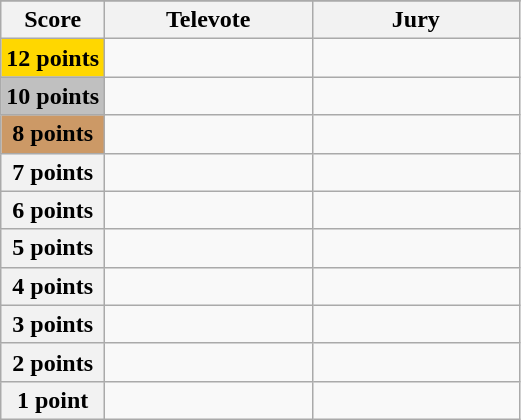<table class="wikitable">
<tr>
</tr>
<tr>
<th scope="col" width="20%">Score</th>
<th scope="col" width="40%">Televote</th>
<th scope="col" width="40%">Jury</th>
</tr>
<tr>
<th scope="row" style="background:gold">12 points</th>
<td></td>
<td></td>
</tr>
<tr>
<th scope="row" style="background:silver">10 points</th>
<td></td>
<td></td>
</tr>
<tr>
<th scope="row" style="background:#CC9966">8 points</th>
<td></td>
<td></td>
</tr>
<tr>
<th scope="row">7 points</th>
<td></td>
<td></td>
</tr>
<tr>
<th scope="row">6 points</th>
<td></td>
<td></td>
</tr>
<tr>
<th scope="row">5 points</th>
<td></td>
<td></td>
</tr>
<tr>
<th scope="row">4 points</th>
<td></td>
<td></td>
</tr>
<tr>
<th scope="row">3 points</th>
<td></td>
<td></td>
</tr>
<tr>
<th scope="row">2 points</th>
<td></td>
<td></td>
</tr>
<tr>
<th scope="row">1 point</th>
<td></td>
<td></td>
</tr>
</table>
